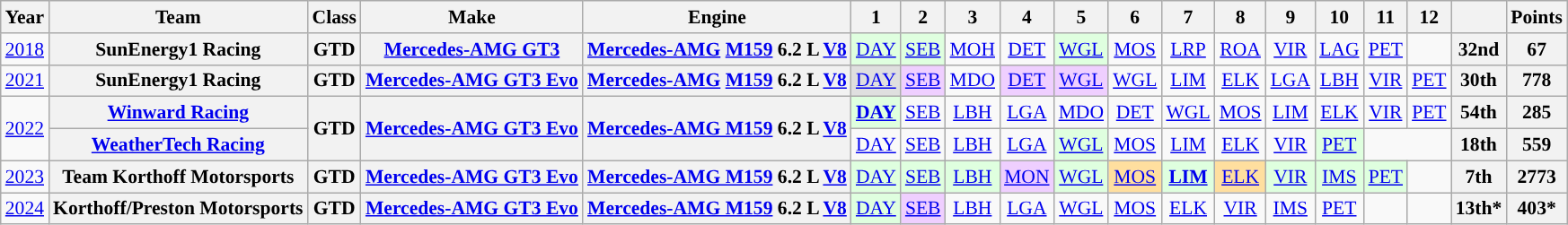<table class="wikitable" style="text-align:center; font-size:90%">
<tr>
<th>Year</th>
<th>Team</th>
<th>Class</th>
<th>Make</th>
<th>Engine</th>
<th>1</th>
<th>2</th>
<th>3</th>
<th>4</th>
<th>5</th>
<th>6</th>
<th>7</th>
<th>8</th>
<th>9</th>
<th>10</th>
<th>11</th>
<th>12</th>
<th></th>
<th>Points</th>
</tr>
<tr>
<td><a href='#'>2018</a></td>
<th>SunEnergy1 Racing</th>
<th>GTD</th>
<th><a href='#'>Mercedes-AMG GT3</a></th>
<th><a href='#'>Mercedes-AMG</a> <a href='#'>M159</a> 6.2 L <a href='#'>V8</a></th>
<td style="background:#dfffdf"><a href='#'>DAY</a><br></td>
<td style="background:#dfffdf"><a href='#'>SEB</a><br></td>
<td><a href='#'>MOH</a><br></td>
<td><a href='#'>DET</a><br></td>
<td style="background:#dfffdf"><a href='#'>WGL</a><br></td>
<td><a href='#'>MOS</a></td>
<td><a href='#'>LRP</a></td>
<td><a href='#'>ROA</a></td>
<td><a href='#'>VIR</a></td>
<td><a href='#'>LAG</a></td>
<td><a href='#'>PET</a></td>
<td></td>
<th>32nd</th>
<th>67</th>
</tr>
<tr>
<td><a href='#'>2021</a></td>
<th>SunEnergy1 Racing</th>
<th>GTD</th>
<th><a href='#'>Mercedes-AMG GT3 Evo</a></th>
<th><a href='#'>Mercedes-AMG</a> <a href='#'>M159</a> 6.2 L <a href='#'>V8</a></th>
<td style="background:#dfdfdf"><a href='#'>DAY</a><br></td>
<td style="background:#efcfff"><a href='#'>SEB</a><br></td>
<td><a href='#'>MDO</a></td>
<td style="background:#efcfff"><a href='#'>DET</a><br></td>
<td style="background:#efcfff"><a href='#'>WGL</a><br></td>
<td><a href='#'>WGL</a></td>
<td><a href='#'>LIM</a></td>
<td><a href='#'>ELK</a></td>
<td><a href='#'>LGA</a></td>
<td><a href='#'>LBH</a></td>
<td><a href='#'>VIR</a></td>
<td><a href='#'>PET</a></td>
<th>30th</th>
<th>778</th>
</tr>
<tr>
<td rowspan=2><a href='#'>2022</a></td>
<th><a href='#'>Winward Racing</a></th>
<th rowspan=2>GTD</th>
<th rowspan=2><a href='#'>Mercedes-AMG GT3 Evo</a></th>
<th rowspan=2><a href='#'>Mercedes-AMG M159</a> 6.2 L <a href='#'>V8</a></th>
<td style="background:#DFFFDF;"><strong><a href='#'>DAY</a></strong><br></td>
<td><a href='#'>SEB</a></td>
<td><a href='#'>LBH</a></td>
<td><a href='#'>LGA</a></td>
<td><a href='#'>MDO</a><br></td>
<td><a href='#'>DET</a><br></td>
<td><a href='#'>WGL</a></td>
<td style="background:"><a href='#'>MOS</a><br></td>
<td style="background:"><a href='#'>LIM</a><br></td>
<td style="background:"><a href='#'>ELK</a><br></td>
<td style="background:"><a href='#'>VIR</a><br></td>
<td style="background:"><a href='#'>PET</a><br></td>
<th>54th</th>
<th>285</th>
</tr>
<tr>
<th><a href='#'>WeatherTech Racing</a></th>
<td><a href='#'>DAY</a></td>
<td><a href='#'>SEB</a></td>
<td><a href='#'>LBH</a></td>
<td><a href='#'>LGA</a></td>
<td style="background:#DFFFDF;"><a href='#'>WGL</a><br></td>
<td style="background:"><a href='#'>MOS</a><br></td>
<td style="background:"><a href='#'>LIM</a><br></td>
<td style="background:"><a href='#'>ELK</a><br></td>
<td style="background:"><a href='#'>VIR</a><br></td>
<td style="background:#DFFFDF;"><a href='#'>PET</a><br></td>
<td colspan=2></td>
<th>18th</th>
<th>559</th>
</tr>
<tr>
<td><a href='#'>2023</a></td>
<th>Team Korthoff Motorsports</th>
<th>GTD</th>
<th><a href='#'>Mercedes-AMG GT3 Evo</a></th>
<th><a href='#'>Mercedes-AMG M159</a> 6.2 L <a href='#'>V8</a></th>
<td style="background:#DFFFDF;"><a href='#'>DAY</a><br></td>
<td style="background:#DFFFDF;"><a href='#'>SEB</a><br></td>
<td style="background:#DFFFDF;"><a href='#'>LBH</a><br></td>
<td style="background:#EFCFFF;"><a href='#'>MON</a><br></td>
<td style="background:#DFFFDF;"><a href='#'>WGL</a><br></td>
<td style="background:#FFDF9F;”"><a href='#'>MOS</a><br></td>
<td style="background:#DFFFDF;"><strong><a href='#'>LIM</a><br></strong></td>
<td style="background:#FFDF9F;”"><a href='#'>ELK</a><br></td>
<td style="background:#DFFFDF;”"><a href='#'>VIR</a><br></td>
<td style="background:#DFFFDF;”"><a href='#'>IMS</a><br></td>
<td style="background:#DFFFDF;”"><a href='#'>PET</a><br></td>
<td></td>
<th>7th</th>
<th>2773</th>
</tr>
<tr>
<td><a href='#'>2024</a></td>
<th>Korthoff/Preston Motorsports</th>
<th>GTD</th>
<th><a href='#'>Mercedes-AMG GT3 Evo</a></th>
<th><a href='#'>Mercedes-AMG M159</a> 6.2 L <a href='#'>V8</a></th>
<td style="background:#DFFFDF;"><a href='#'>DAY</a><br></td>
<td style="background:#EFCFFF;"><a href='#'>SEB</a><br></td>
<td><a href='#'>LBH</a></td>
<td><a href='#'>LGA</a></td>
<td><a href='#'>WGL</a></td>
<td><a href='#'>MOS</a></td>
<td><a href='#'>ELK</a></td>
<td><a href='#'>VIR</a></td>
<td><a href='#'>IMS</a></td>
<td><a href='#'>PET</a></td>
<td></td>
<td></td>
<th>13th*</th>
<th>403*</th>
</tr>
</table>
